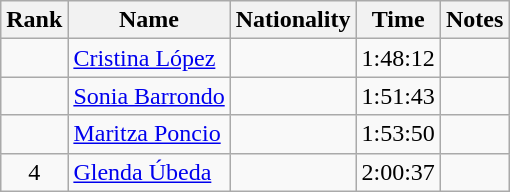<table class="wikitable sortable" style="text-align:center">
<tr>
<th>Rank</th>
<th>Name</th>
<th>Nationality</th>
<th>Time</th>
<th>Notes</th>
</tr>
<tr>
<td></td>
<td align=left><a href='#'>Cristina López</a></td>
<td align=left></td>
<td>1:48:12</td>
<td></td>
</tr>
<tr>
<td></td>
<td align=left><a href='#'>Sonia Barrondo</a></td>
<td align=left></td>
<td>1:51:43</td>
<td></td>
</tr>
<tr>
<td></td>
<td align=left><a href='#'>Maritza Poncio</a></td>
<td align=left></td>
<td>1:53:50</td>
<td></td>
</tr>
<tr>
<td>4</td>
<td align=left><a href='#'>Glenda Úbeda</a></td>
<td align=left></td>
<td>2:00:37</td>
<td></td>
</tr>
</table>
